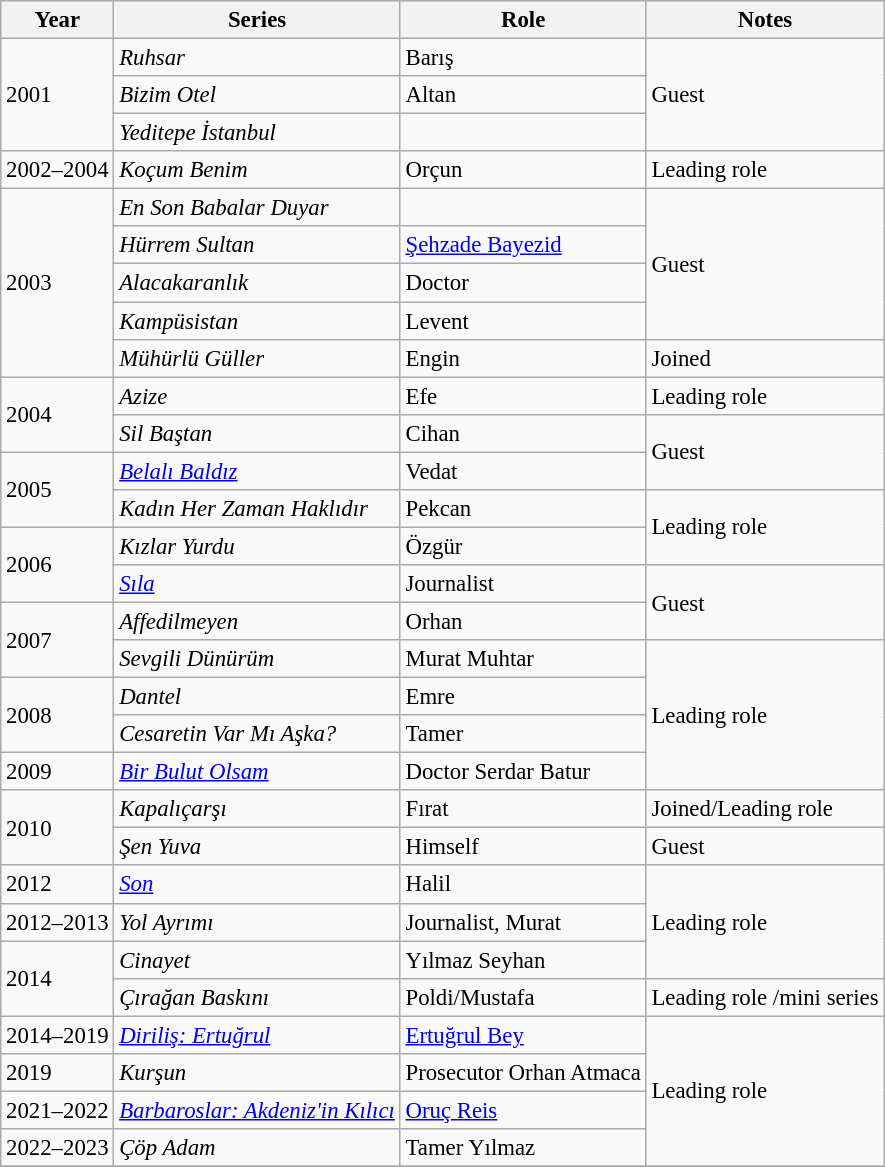<table class="sortable wikitable" style="font-size: 95%;">
<tr>
<th>Year</th>
<th>Series</th>
<th>Role</th>
<th>Notes</th>
</tr>
<tr>
<td rowspan="3">2001</td>
<td><em>Ruhsar</em></td>
<td>Barış</td>
<td rowspan="3">Guest</td>
</tr>
<tr>
<td><em>Bizim Otel</em></td>
<td>Altan</td>
</tr>
<tr>
<td><em>Yeditepe İstanbul</em></td>
<td></td>
</tr>
<tr>
<td>2002–2004</td>
<td><em>Koçum Benim</em></td>
<td>Orçun</td>
<td>Leading role</td>
</tr>
<tr>
<td rowspan="5">2003</td>
<td><em>En Son Babalar Duyar</em></td>
<td></td>
<td rowspan="4">Guest</td>
</tr>
<tr>
<td><em>Hürrem Sultan</em></td>
<td><a href='#'>Şehzade Bayezid</a></td>
</tr>
<tr>
<td><em>Alacakaranlık</em></td>
<td>Doctor</td>
</tr>
<tr>
<td><em>Kampüsistan</em></td>
<td>Levent</td>
</tr>
<tr>
<td><em>Mühürlü Güller</em></td>
<td>Engin</td>
<td>Joined</td>
</tr>
<tr>
<td rowspan="2">2004</td>
<td><em>Azize</em></td>
<td>Efe</td>
<td>Leading role</td>
</tr>
<tr>
<td><em>Sil Baştan</em></td>
<td>Cihan</td>
<td rowspan="2">Guest</td>
</tr>
<tr>
<td rowspan="2">2005</td>
<td><em><a href='#'>Belalı Baldız</a></em></td>
<td>Vedat</td>
</tr>
<tr>
<td><em>Kadın Her Zaman Haklıdır</em></td>
<td>Pekcan</td>
<td rowspan="2">Leading role</td>
</tr>
<tr>
<td rowspan="2">2006</td>
<td><em>Kızlar Yurdu</em></td>
<td>Özgür</td>
</tr>
<tr>
<td><a href='#'><em>Sıla</em></a></td>
<td>Journalist</td>
<td rowspan="2">Guest</td>
</tr>
<tr>
<td rowspan="2">2007</td>
<td><em>Affedilmeyen</em></td>
<td>Orhan</td>
</tr>
<tr>
<td><em>Sevgili Dünürüm</em></td>
<td>Murat Muhtar</td>
<td rowspan="4">Leading role</td>
</tr>
<tr>
<td rowspan="2">2008</td>
<td><em>Dantel</em></td>
<td>Emre</td>
</tr>
<tr>
<td><em>Cesaretin Var Mı Aşka?</em></td>
<td>Tamer</td>
</tr>
<tr>
<td>2009</td>
<td><em><a href='#'>Bir Bulut Olsam</a></em></td>
<td>Doctor Serdar Batur</td>
</tr>
<tr>
<td rowspan="2">2010</td>
<td><em>Kapalıçarşı</em></td>
<td>Fırat</td>
<td>Joined/Leading role</td>
</tr>
<tr>
<td><em>Şen Yuva</em></td>
<td>Himself</td>
<td>Guest</td>
</tr>
<tr>
<td>2012</td>
<td><a href='#'><em>Son</em></a></td>
<td>Halil</td>
<td rowspan="3">Leading role</td>
</tr>
<tr>
<td>2012–2013</td>
<td><em>Yol Ayrımı</em></td>
<td>Journalist, Murat</td>
</tr>
<tr>
<td rowspan="2">2014</td>
<td><em>Cinayet</em></td>
<td>Yılmaz Seyhan</td>
</tr>
<tr>
<td><em>Çırağan Baskını</em></td>
<td>Poldi/Mustafa</td>
<td>Leading role /mini series</td>
</tr>
<tr>
<td>2014–2019</td>
<td><em><a href='#'>Diriliş: Ertuğrul</a></em></td>
<td><a href='#'>Ertuğrul Bey</a></td>
<td rowspan="4">Leading role</td>
</tr>
<tr>
<td>2019</td>
<td><em>Kurşun</em></td>
<td>Prosecutor Orhan Atmaca</td>
</tr>
<tr>
<td>2021–2022</td>
<td><em><a href='#'>Barbaroslar: Akdeniz'in Kılıcı</a></em></td>
<td><a href='#'>Oruç Reis</a></td>
</tr>
<tr>
<td>2022–2023</td>
<td><em>Çöp Adam</em></td>
<td>Tamer Yılmaz</td>
</tr>
<tr>
</tr>
</table>
